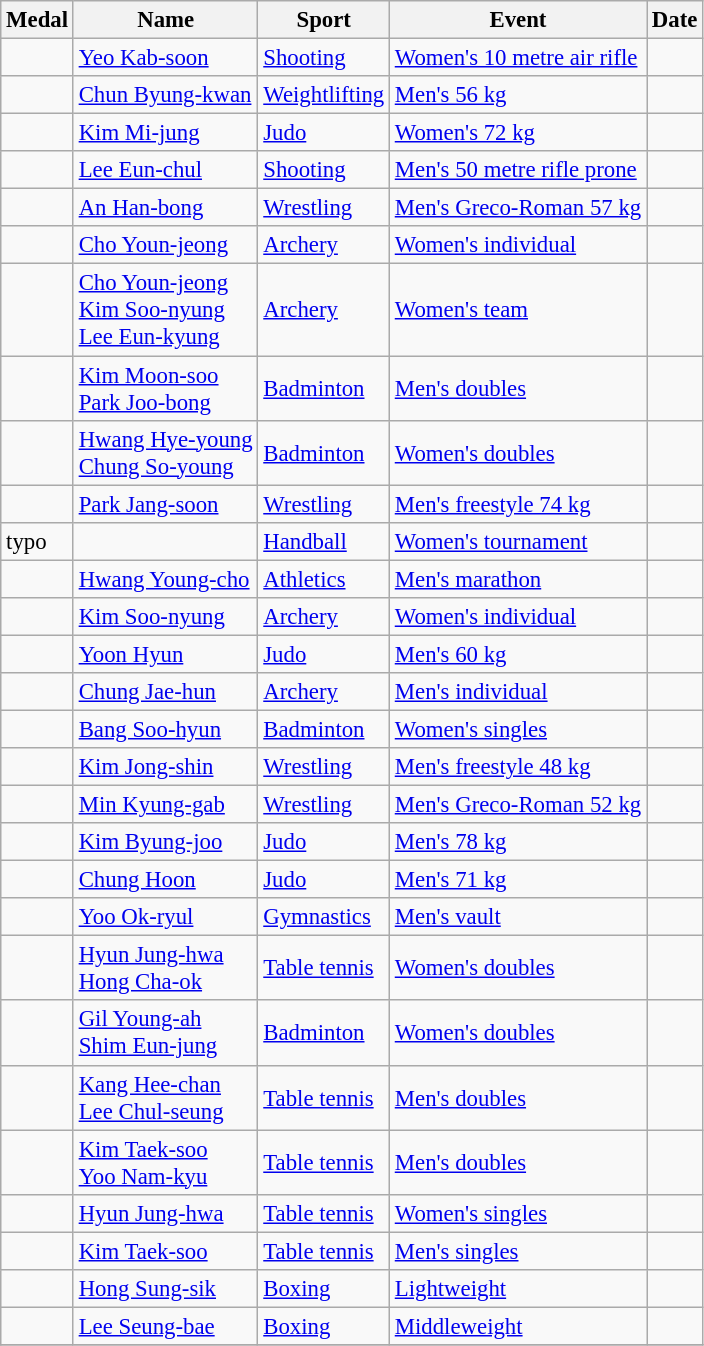<table class="wikitable sortable" style="font-size:95%;">
<tr>
<th>Medal</th>
<th>Name</th>
<th>Sport</th>
<th>Event</th>
<th>Date</th>
</tr>
<tr>
<td></td>
<td><a href='#'>Yeo Kab-soon</a></td>
<td><a href='#'>Shooting</a></td>
<td><a href='#'>Women's 10 metre air rifle</a></td>
<td></td>
</tr>
<tr>
<td></td>
<td><a href='#'>Chun Byung-kwan</a></td>
<td><a href='#'>Weightlifting</a></td>
<td><a href='#'>Men's 56 kg</a></td>
<td></td>
</tr>
<tr>
<td></td>
<td><a href='#'>Kim Mi-jung</a></td>
<td><a href='#'>Judo</a></td>
<td><a href='#'>Women's 72 kg</a></td>
<td></td>
</tr>
<tr>
<td></td>
<td><a href='#'>Lee Eun-chul</a></td>
<td><a href='#'>Shooting</a></td>
<td><a href='#'>Men's 50 metre rifle prone</a></td>
<td></td>
</tr>
<tr>
<td></td>
<td><a href='#'>An Han-bong</a></td>
<td><a href='#'>Wrestling</a></td>
<td><a href='#'>Men's Greco-Roman 57 kg</a></td>
<td></td>
</tr>
<tr>
<td></td>
<td><a href='#'>Cho Youn-jeong</a></td>
<td><a href='#'>Archery</a></td>
<td><a href='#'>Women's individual</a></td>
<td></td>
</tr>
<tr>
<td></td>
<td><a href='#'>Cho Youn-jeong</a> <br> <a href='#'>Kim Soo-nyung</a> <br> <a href='#'>Lee Eun-kyung</a></td>
<td><a href='#'>Archery</a></td>
<td><a href='#'>Women's team</a></td>
<td></td>
</tr>
<tr>
<td></td>
<td><a href='#'>Kim Moon-soo</a> <br> <a href='#'>Park Joo-bong</a></td>
<td><a href='#'>Badminton</a></td>
<td><a href='#'>Men's doubles</a></td>
<td></td>
</tr>
<tr>
<td></td>
<td><a href='#'>Hwang Hye-young</a> <br> <a href='#'>Chung So-young</a></td>
<td><a href='#'>Badminton</a></td>
<td><a href='#'>Women's doubles</a></td>
<td></td>
</tr>
<tr>
<td></td>
<td><a href='#'>Park Jang-soon</a></td>
<td><a href='#'>Wrestling</a></td>
<td><a href='#'>Men's freestyle 74 kg</a></td>
<td></td>
</tr>
<tr>
<td> typo</td>
<td></td>
<td><a href='#'>Handball</a></td>
<td><a href='#'>Women's tournament</a></td>
<td></td>
</tr>
<tr>
<td></td>
<td><a href='#'>Hwang Young-cho</a></td>
<td><a href='#'>Athletics</a></td>
<td><a href='#'>Men's marathon</a></td>
<td></td>
</tr>
<tr>
<td></td>
<td><a href='#'>Kim Soo-nyung</a></td>
<td><a href='#'>Archery</a></td>
<td><a href='#'>Women's individual</a></td>
<td></td>
</tr>
<tr>
<td></td>
<td><a href='#'>Yoon Hyun</a></td>
<td><a href='#'>Judo</a></td>
<td><a href='#'>Men's 60 kg</a></td>
<td></td>
</tr>
<tr>
<td></td>
<td><a href='#'>Chung Jae-hun</a></td>
<td><a href='#'>Archery</a></td>
<td><a href='#'>Men's individual</a></td>
<td></td>
</tr>
<tr>
<td></td>
<td><a href='#'>Bang Soo-hyun</a></td>
<td><a href='#'>Badminton</a></td>
<td><a href='#'>Women's singles</a></td>
<td></td>
</tr>
<tr>
<td></td>
<td><a href='#'>Kim Jong-shin</a></td>
<td><a href='#'>Wrestling</a></td>
<td><a href='#'>Men's freestyle 48 kg</a></td>
<td></td>
</tr>
<tr>
<td></td>
<td><a href='#'>Min Kyung-gab</a></td>
<td><a href='#'>Wrestling</a></td>
<td><a href='#'>Men's Greco-Roman 52 kg</a></td>
<td></td>
</tr>
<tr>
<td></td>
<td><a href='#'>Kim Byung-joo</a></td>
<td><a href='#'>Judo</a></td>
<td><a href='#'>Men's 78 kg</a></td>
<td></td>
</tr>
<tr>
<td></td>
<td><a href='#'>Chung Hoon</a></td>
<td><a href='#'>Judo</a></td>
<td><a href='#'>Men's 71 kg</a></td>
<td></td>
</tr>
<tr>
<td></td>
<td><a href='#'>Yoo Ok-ryul</a></td>
<td><a href='#'>Gymnastics</a></td>
<td><a href='#'>Men's vault</a></td>
<td></td>
</tr>
<tr>
<td></td>
<td><a href='#'>Hyun Jung-hwa</a> <br> <a href='#'>Hong Cha-ok</a></td>
<td><a href='#'>Table tennis</a></td>
<td><a href='#'>Women's doubles</a></td>
<td></td>
</tr>
<tr>
<td></td>
<td><a href='#'>Gil Young-ah</a> <br> <a href='#'>Shim Eun-jung</a></td>
<td><a href='#'>Badminton</a></td>
<td><a href='#'>Women's doubles</a></td>
<td></td>
</tr>
<tr>
<td></td>
<td><a href='#'>Kang Hee-chan</a> <br> <a href='#'>Lee Chul-seung</a></td>
<td><a href='#'>Table tennis</a></td>
<td><a href='#'>Men's doubles</a></td>
<td></td>
</tr>
<tr>
<td></td>
<td><a href='#'>Kim Taek-soo</a> <br> <a href='#'>Yoo Nam-kyu</a></td>
<td><a href='#'>Table tennis</a></td>
<td><a href='#'>Men's doubles</a></td>
<td></td>
</tr>
<tr>
<td></td>
<td><a href='#'>Hyun Jung-hwa</a></td>
<td><a href='#'>Table tennis</a></td>
<td><a href='#'>Women's singles</a></td>
<td></td>
</tr>
<tr>
<td></td>
<td><a href='#'>Kim Taek-soo</a></td>
<td><a href='#'>Table tennis</a></td>
<td><a href='#'>Men's singles</a></td>
<td></td>
</tr>
<tr>
<td></td>
<td><a href='#'>Hong Sung-sik</a></td>
<td><a href='#'>Boxing</a></td>
<td><a href='#'>Lightweight</a></td>
<td></td>
</tr>
<tr>
<td></td>
<td><a href='#'>Lee Seung-bae</a></td>
<td><a href='#'>Boxing</a></td>
<td><a href='#'>Middleweight</a></td>
<td></td>
</tr>
<tr>
</tr>
</table>
